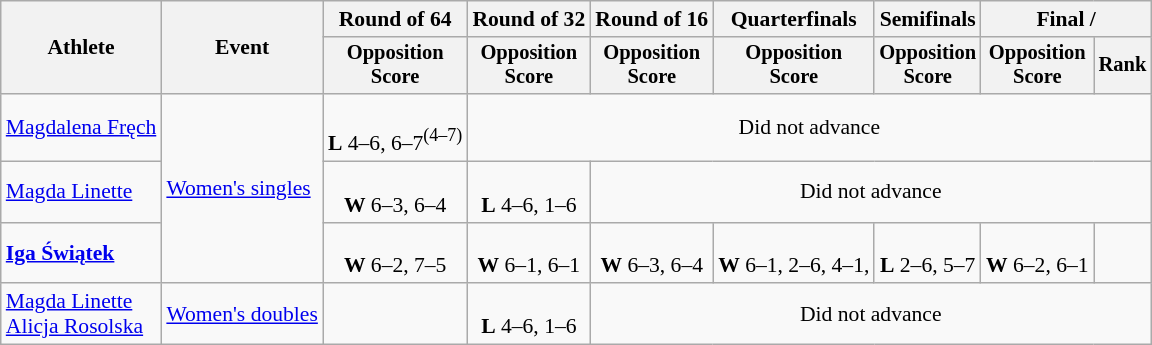<table class="wikitable" style="text-align:center; font-size:90%">
<tr>
<th rowspan=2>Athlete</th>
<th rowspan=2>Event</th>
<th>Round of 64</th>
<th>Round of 32</th>
<th>Round of 16</th>
<th>Quarterfinals</th>
<th>Semifinals</th>
<th colspan=2>Final / </th>
</tr>
<tr style="font-size:95%">
<th>Opposition<br>Score</th>
<th>Opposition<br>Score</th>
<th>Opposition<br>Score</th>
<th>Opposition<br>Score</th>
<th>Opposition<br>Score</th>
<th>Opposition<br>Score</th>
<th>Rank</th>
</tr>
<tr>
<td align=left><a href='#'>Magdalena Fręch</a></td>
<td rowspan=3 align=left><a href='#'>Women's singles</a></td>
<td><br><strong>L</strong> 4–6, 6–7<sup>(4–7)</sup></td>
<td colspan=6>Did not advance</td>
</tr>
<tr>
<td align=left><a href='#'>Magda Linette</a></td>
<td><br><strong>W</strong> 6–3, 6–4</td>
<td><br><strong>L</strong> 4–6, 1–6</td>
<td colspan=5>Did not advance</td>
</tr>
<tr>
<td align=left><strong><a href='#'>Iga Świątek</a></strong></td>
<td><br><strong>W</strong> 6–2, 7–5</td>
<td><br><strong>W</strong> 6–1, 6–1</td>
<td><br><strong>W</strong> 6–3, 6–4</td>
<td><br><strong>W</strong> 6–1, 2–6, 4–1, </td>
<td><br><strong>L</strong> 2–6, 5–7</td>
<td><br><strong>W</strong> 6–2, 6–1</td>
<td></td>
</tr>
<tr>
<td align=left><a href='#'>Magda Linette</a><br><a href='#'>Alicja Rosolska</a></td>
<td align=left><a href='#'>Women's doubles</a></td>
<td></td>
<td><br><strong>L</strong> 4–6, 1–6</td>
<td colspan=5>Did not advance</td>
</tr>
</table>
